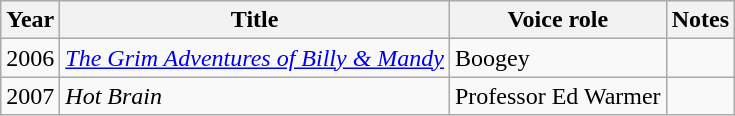<table class="wikitable sortable">
<tr>
<th>Year</th>
<th>Title</th>
<th>Voice role</th>
<th class="unsortable">Notes</th>
</tr>
<tr>
<td>2006</td>
<td><em><a href='#'>The Grim Adventures of Billy & Mandy</a></em></td>
<td>Boogey</td>
<td></td>
</tr>
<tr>
<td>2007</td>
<td><em>Hot Brain</em></td>
<td>Professor Ed Warmer</td>
<td></td>
</tr>
</table>
